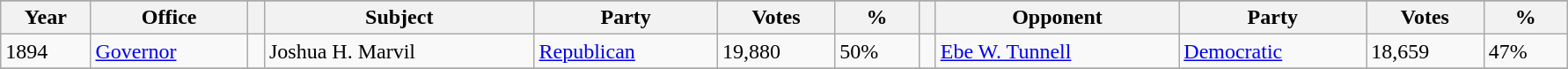<table class=wikitable style="width: 94%" style="text-align: center;" align="center">
<tr>
</tr>
<tr>
<th>Year</th>
<th>Office</th>
<th></th>
<th>Subject</th>
<th>Party</th>
<th>Votes</th>
<th>%</th>
<th></th>
<th>Opponent</th>
<th>Party</th>
<th>Votes</th>
<th>%</th>
</tr>
<tr>
<td>1894</td>
<td><a href='#'>Governor</a></td>
<td></td>
<td>Joshua H. Marvil</td>
<td><a href='#'>Republican</a></td>
<td>19,880</td>
<td>50%</td>
<td></td>
<td><a href='#'>Ebe W. Tunnell</a></td>
<td><a href='#'>Democratic</a></td>
<td>18,659</td>
<td>47%</td>
</tr>
<tr>
</tr>
</table>
